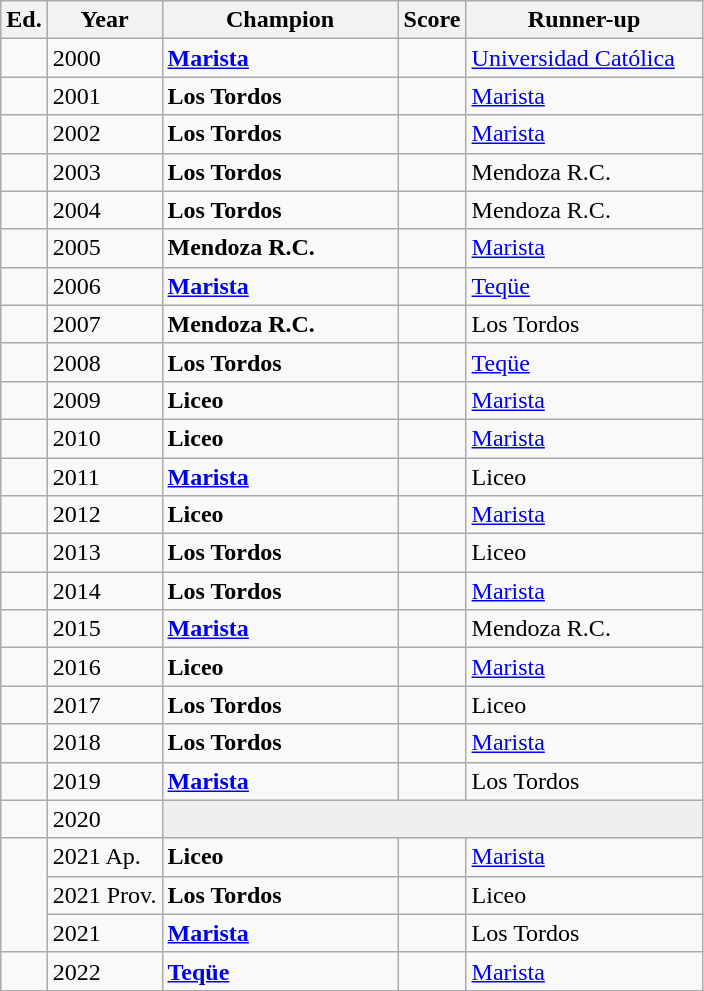<table class="wikitable sortable" style="text-align: " width=>
<tr>
<th width= px>Ed.</th>
<th width= px>Year</th>
<th width=150px>Champion</th>
<th width= px>Score</th>
<th width= 150px>Runner-up</th>
</tr>
<tr>
<td></td>
<td>2000</td>
<td><strong><a href='#'>Marista</a></strong> </td>
<td></td>
<td> <a href='#'>Universidad Católica</a></td>
</tr>
<tr>
<td></td>
<td>2001</td>
<td><strong>Los Tordos</strong> </td>
<td></td>
<td><a href='#'>Marista</a></td>
</tr>
<tr>
<td></td>
<td>2002</td>
<td><strong>Los Tordos</strong> </td>
<td></td>
<td><a href='#'>Marista</a></td>
</tr>
<tr>
<td></td>
<td>2003</td>
<td><strong>Los Tordos</strong> </td>
<td></td>
<td>Mendoza R.C.</td>
</tr>
<tr>
<td></td>
<td>2004</td>
<td><strong>Los Tordos</strong> </td>
<td></td>
<td>Mendoza R.C.</td>
</tr>
<tr>
<td></td>
<td>2005</td>
<td><strong>Mendoza R.C.</strong> </td>
<td></td>
<td><a href='#'>Marista</a></td>
</tr>
<tr>
<td></td>
<td>2006</td>
<td><strong><a href='#'>Marista</a></strong> </td>
<td></td>
<td><a href='#'>Teqüe</a></td>
</tr>
<tr>
<td></td>
<td>2007</td>
<td><strong>Mendoza R.C.</strong> </td>
<td></td>
<td>Los Tordos</td>
</tr>
<tr>
<td></td>
<td>2008</td>
<td><strong>Los Tordos</strong> </td>
<td></td>
<td><a href='#'>Teqüe</a></td>
</tr>
<tr>
<td></td>
<td>2009</td>
<td><strong>Liceo</strong> </td>
<td></td>
<td><a href='#'>Marista</a></td>
</tr>
<tr>
<td></td>
<td>2010</td>
<td><strong>Liceo</strong> </td>
<td></td>
<td><a href='#'>Marista</a></td>
</tr>
<tr>
<td></td>
<td>2011</td>
<td><strong><a href='#'>Marista</a></strong> </td>
<td></td>
<td>Liceo</td>
</tr>
<tr>
<td></td>
<td>2012</td>
<td><strong>Liceo</strong> </td>
<td></td>
<td><a href='#'>Marista</a></td>
</tr>
<tr>
<td></td>
<td>2013</td>
<td><strong>Los Tordos</strong> </td>
<td></td>
<td>Liceo</td>
</tr>
<tr>
<td></td>
<td>2014</td>
<td><strong>Los Tordos</strong> </td>
<td></td>
<td><a href='#'>Marista</a></td>
</tr>
<tr>
<td></td>
<td>2015</td>
<td><strong><a href='#'>Marista</a></strong> </td>
<td></td>
<td>Mendoza R.C.</td>
</tr>
<tr>
<td></td>
<td>2016</td>
<td><strong>Liceo</strong> </td>
<td></td>
<td><a href='#'>Marista</a></td>
</tr>
<tr>
<td></td>
<td>2017</td>
<td><strong>Los Tordos</strong> </td>
<td></td>
<td>Liceo</td>
</tr>
<tr>
<td></td>
<td>2018</td>
<td><strong>Los Tordos</strong> </td>
<td></td>
<td><a href='#'>Marista</a></td>
</tr>
<tr>
<td></td>
<td>2019</td>
<td><strong><a href='#'>Marista</a></strong> </td>
<td></td>
<td>Los Tordos</td>
</tr>
<tr>
<td></td>
<td>2020</td>
<td colspan=3 style=background:#efefef></td>
</tr>
<tr>
<td rowspan=3></td>
<td>2021 Ap. </td>
<td><strong>Liceo</strong> </td>
<td></td>
<td><a href='#'>Marista</a></td>
</tr>
<tr>
<td>2021 Prov. </td>
<td><strong>Los Tordos</strong> </td>
<td></td>
<td>Liceo</td>
</tr>
<tr>
<td>2021</td>
<td><strong><a href='#'>Marista</a></strong> </td>
<td></td>
<td>Los Tordos</td>
</tr>
<tr>
<td></td>
<td>2022</td>
<td><strong><a href='#'>Teqüe</a></strong> </td>
<td></td>
<td><a href='#'>Marista</a></td>
</tr>
</table>
